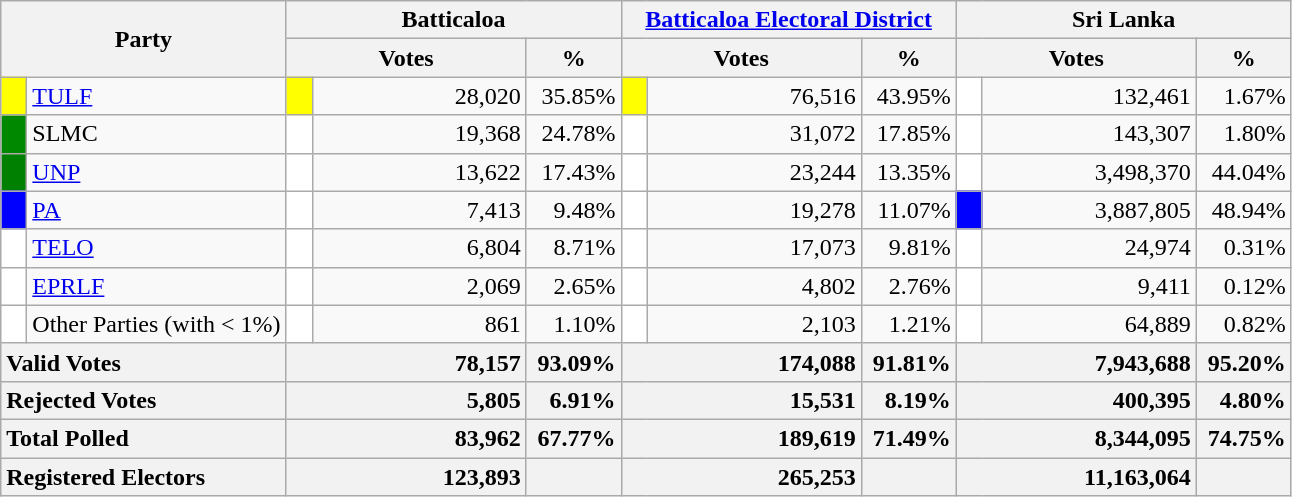<table class="wikitable">
<tr>
<th colspan="2" width="144px"rowspan="2">Party</th>
<th colspan="3" width="216px">Batticaloa</th>
<th colspan="3" width="216px"><a href='#'>Batticaloa Electoral District</a></th>
<th colspan="3" width="216px">Sri Lanka</th>
</tr>
<tr>
<th colspan="2" width="144px">Votes</th>
<th>%</th>
<th colspan="2" width="144px">Votes</th>
<th>%</th>
<th colspan="2" width="144px">Votes</th>
<th>%</th>
</tr>
<tr>
<td style="background-color:yellow;" width="10px"></td>
<td style="text-align:left;"><a href='#'>TULF</a></td>
<td style="background-color:yellow;" width="10px"></td>
<td style="text-align:right;">28,020</td>
<td style="text-align:right;">35.85%</td>
<td style="background-color:yellow;" width="10px"></td>
<td style="text-align:right;">76,516</td>
<td style="text-align:right;">43.95%</td>
<td style="background-color:white;" width="10px"></td>
<td style="text-align:right;">132,461</td>
<td style="text-align:right;">1.67%</td>
</tr>
<tr>
<td style="background-color:#008800;" width="10px"></td>
<td style="text-align:left;">SLMC</td>
<td style="background-color:white;" width="10px"></td>
<td style="text-align:right;">19,368</td>
<td style="text-align:right;">24.78%</td>
<td style="background-color:white;" width="10px"></td>
<td style="text-align:right;">31,072</td>
<td style="text-align:right;">17.85%</td>
<td style="background-color:white;" width="10px"></td>
<td style="text-align:right;">143,307</td>
<td style="text-align:right;">1.80%</td>
</tr>
<tr>
<td style="background-color:green;" width="10px"></td>
<td style="text-align:left;"><a href='#'>UNP</a></td>
<td style="background-color:white;" width="10px"></td>
<td style="text-align:right;">13,622</td>
<td style="text-align:right;">17.43%</td>
<td style="background-color:white;" width="10px"></td>
<td style="text-align:right;">23,244</td>
<td style="text-align:right;">13.35%</td>
<td style="background-color:white;" width="10px"></td>
<td style="text-align:right;">3,498,370</td>
<td style="text-align:right;">44.04%</td>
</tr>
<tr>
<td style="background-color:blue;" width="10px"></td>
<td style="text-align:left;"><a href='#'>PA</a></td>
<td style="background-color:white;" width="10px"></td>
<td style="text-align:right;">7,413</td>
<td style="text-align:right;">9.48%</td>
<td style="background-color:white;" width="10px"></td>
<td style="text-align:right;">19,278</td>
<td style="text-align:right;">11.07%</td>
<td style="background-color:blue;" width="10px"></td>
<td style="text-align:right;">3,887,805</td>
<td style="text-align:right;">48.94%</td>
</tr>
<tr>
<td style="background-color:white;" width="10px"></td>
<td style="text-align:left;"><a href='#'>TELO</a></td>
<td style="background-color:white;" width="10px"></td>
<td style="text-align:right;">6,804</td>
<td style="text-align:right;">8.71%</td>
<td style="background-color:white;" width="10px"></td>
<td style="text-align:right;">17,073</td>
<td style="text-align:right;">9.81%</td>
<td style="background-color:white;" width="10px"></td>
<td style="text-align:right;">24,974</td>
<td style="text-align:right;">0.31%</td>
</tr>
<tr>
<td style="background-color:white;" width="10px"></td>
<td style="text-align:left;"><a href='#'>EPRLF</a></td>
<td style="background-color:white;" width="10px"></td>
<td style="text-align:right;">2,069</td>
<td style="text-align:right;">2.65%</td>
<td style="background-color:white;" width="10px"></td>
<td style="text-align:right;">4,802</td>
<td style="text-align:right;">2.76%</td>
<td style="background-color:white;" width="10px"></td>
<td style="text-align:right;">9,411</td>
<td style="text-align:right;">0.12%</td>
</tr>
<tr>
<td style="background-color:white;" width="10px"></td>
<td style="text-align:left;">Other Parties (with < 1%)</td>
<td style="background-color:white;" width="10px"></td>
<td style="text-align:right;">861</td>
<td style="text-align:right;">1.10%</td>
<td style="background-color:white;" width="10px"></td>
<td style="text-align:right;">2,103</td>
<td style="text-align:right;">1.21%</td>
<td style="background-color:white;" width="10px"></td>
<td style="text-align:right;">64,889</td>
<td style="text-align:right;">0.82%</td>
</tr>
<tr>
<th colspan="2" width="144px"style="text-align:left;">Valid Votes</th>
<th style="text-align:right;"colspan="2" width="144px">78,157</th>
<th style="text-align:right;">93.09%</th>
<th style="text-align:right;"colspan="2" width="144px">174,088</th>
<th style="text-align:right;">91.81%</th>
<th style="text-align:right;"colspan="2" width="144px">7,943,688</th>
<th style="text-align:right;">95.20%</th>
</tr>
<tr>
<th colspan="2" width="144px"style="text-align:left;">Rejected Votes</th>
<th style="text-align:right;"colspan="2" width="144px">5,805</th>
<th style="text-align:right;">6.91%</th>
<th style="text-align:right;"colspan="2" width="144px">15,531</th>
<th style="text-align:right;">8.19%</th>
<th style="text-align:right;"colspan="2" width="144px">400,395</th>
<th style="text-align:right;">4.80%</th>
</tr>
<tr>
<th colspan="2" width="144px"style="text-align:left;">Total Polled</th>
<th style="text-align:right;"colspan="2" width="144px">83,962</th>
<th style="text-align:right;">67.77%</th>
<th style="text-align:right;"colspan="2" width="144px">189,619</th>
<th style="text-align:right;">71.49%</th>
<th style="text-align:right;"colspan="2" width="144px">8,344,095</th>
<th style="text-align:right;">74.75%</th>
</tr>
<tr>
<th colspan="2" width="144px"style="text-align:left;">Registered Electors</th>
<th style="text-align:right;"colspan="2" width="144px">123,893</th>
<th></th>
<th style="text-align:right;"colspan="2" width="144px">265,253</th>
<th></th>
<th style="text-align:right;"colspan="2" width="144px">11,163,064</th>
<th></th>
</tr>
</table>
